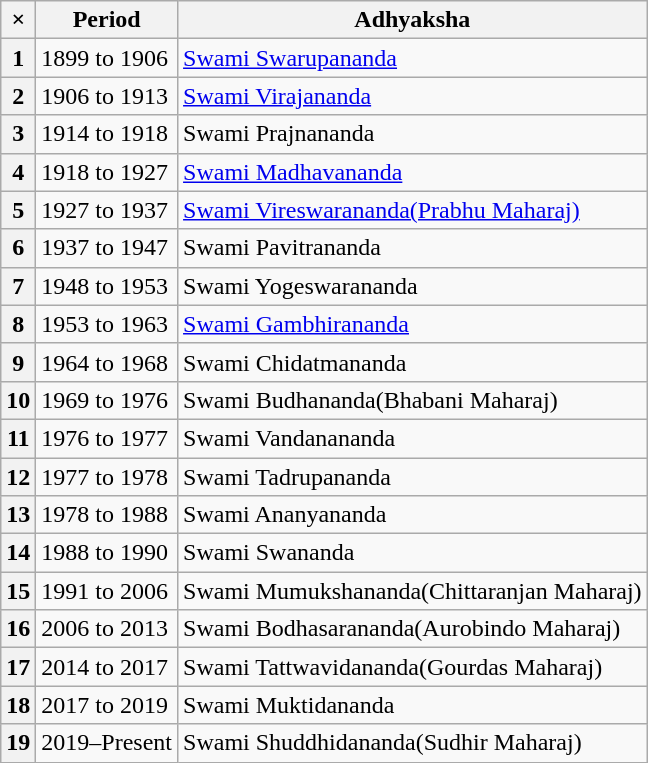<table class="wikitable" style="text-align:left">
<tr>
<th>×</th>
<th>Period</th>
<th>Adhyaksha</th>
</tr>
<tr>
<th>1</th>
<td>1899 to 1906</td>
<td><a href='#'>Swami Swarupananda</a></td>
</tr>
<tr>
<th>2</th>
<td>1906 to 1913</td>
<td><a href='#'>Swami Virajananda</a></td>
</tr>
<tr>
<th>3</th>
<td>1914 to 1918</td>
<td>Swami Prajnananda</td>
</tr>
<tr>
<th>4</th>
<td>1918 to 1927</td>
<td><a href='#'>Swami Madhavananda</a></td>
</tr>
<tr>
<th>5</th>
<td>1927 to 1937</td>
<td><a href='#'>Swami Vireswarananda(Prabhu Maharaj)</a></td>
</tr>
<tr>
<th>6</th>
<td>1937 to 1947</td>
<td>Swami Pavitrananda</td>
</tr>
<tr>
<th>7</th>
<td>1948 to 1953</td>
<td>Swami Yogeswarananda</td>
</tr>
<tr>
<th>8</th>
<td>1953 to 1963</td>
<td><a href='#'>Swami Gambhirananda</a></td>
</tr>
<tr>
<th>9</th>
<td>1964 to 1968</td>
<td>Swami Chidatmananda</td>
</tr>
<tr>
<th>10</th>
<td>1969 to 1976</td>
<td>Swami Budhananda(Bhabani Maharaj)</td>
</tr>
<tr>
<th>11</th>
<td>1976 to 1977</td>
<td>Swami Vandanananda</td>
</tr>
<tr>
<th>12</th>
<td>1977 to 1978</td>
<td>Swami Tadrupananda</td>
</tr>
<tr>
<th>13</th>
<td>1978 to 1988</td>
<td>Swami Ananyananda</td>
</tr>
<tr>
<th>14</th>
<td>1988 to 1990</td>
<td>Swami Swananda</td>
</tr>
<tr>
<th>15</th>
<td>1991 to 2006</td>
<td>Swami Mumukshananda(Chittaranjan Maharaj)</td>
</tr>
<tr>
<th>16</th>
<td>2006 to 2013</td>
<td>Swami Bodhasarananda(Aurobindo Maharaj)</td>
</tr>
<tr>
<th>17</th>
<td>2014 to 2017</td>
<td>Swami Tattwavidananda(Gourdas Maharaj)</td>
</tr>
<tr>
<th>18</th>
<td>2017 to 2019</td>
<td>Swami Muktidananda</td>
</tr>
<tr>
<th>19</th>
<td>2019–Present</td>
<td>Swami Shuddhidananda(Sudhir Maharaj)</td>
</tr>
</table>
